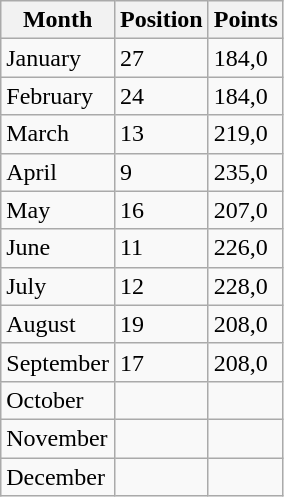<table class="wikitable">
<tr>
<th>Month</th>
<th>Position</th>
<th>Points</th>
</tr>
<tr>
<td>January</td>
<td>27</td>
<td>184,0</td>
</tr>
<tr>
<td>February</td>
<td>24</td>
<td>184,0</td>
</tr>
<tr>
<td>March</td>
<td>13</td>
<td>219,0</td>
</tr>
<tr>
<td>April</td>
<td>9</td>
<td>235,0</td>
</tr>
<tr>
<td>May</td>
<td>16</td>
<td>207,0</td>
</tr>
<tr>
<td>June</td>
<td>11</td>
<td>226,0</td>
</tr>
<tr>
<td>July</td>
<td>12</td>
<td>228,0</td>
</tr>
<tr>
<td>August</td>
<td>19</td>
<td>208,0</td>
</tr>
<tr>
<td>September</td>
<td>17</td>
<td>208,0</td>
</tr>
<tr>
<td>October</td>
<td></td>
<td></td>
</tr>
<tr>
<td>November</td>
<td></td>
<td></td>
</tr>
<tr>
<td>December</td>
<td></td>
<td></td>
</tr>
</table>
